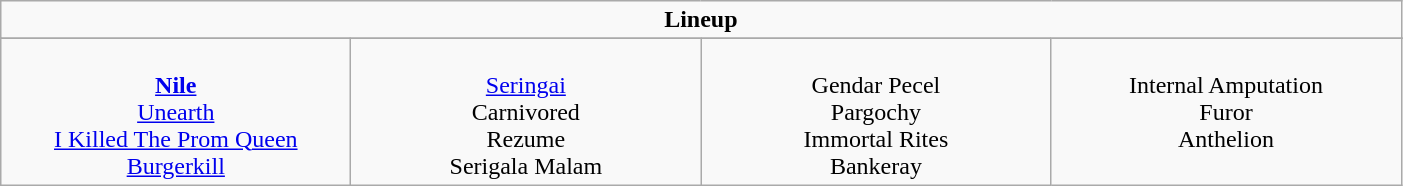<table class="wikitable">
<tr>
<td colspan="4" align="center"><strong>Lineup</strong></td>
</tr>
<tr>
</tr>
<tr>
<td valign="top" align="center" width=226><br><strong><a href='#'>Nile</a></strong><br>
<a href='#'>Unearth</a><br>
<a href='#'>I Killed The Prom Queen</a><br>
<a href='#'>Burgerkill</a><br></td>
<td valign="top" align="center" width=226><br><a href='#'>Seringai</a><br>
Carnivored<br>
Rezume<br>
Serigala Malam<br></td>
<td valign="top" align="center" width=226><br>Gendar Pecel<br>
Pargochy<br>
Immortal Rites<br>
Bankeray<br></td>
<td valign="top" align="center" width=226><br>Internal Amputation<br>
Furor<br>
Anthelion<br></td>
</tr>
</table>
